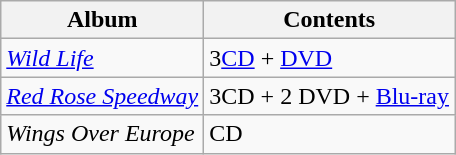<table class="wikitable">
<tr>
<th>Album</th>
<th>Contents</th>
</tr>
<tr>
<td><em><a href='#'>Wild Life</a></em></td>
<td>3<a href='#'>CD</a> + <a href='#'>DVD</a></td>
</tr>
<tr>
<td><em><a href='#'>Red Rose Speedway</a></em></td>
<td>3CD + 2 DVD + <a href='#'>Blu-ray</a></td>
</tr>
<tr>
<td><em>Wings Over Europe</em></td>
<td>CD</td>
</tr>
</table>
